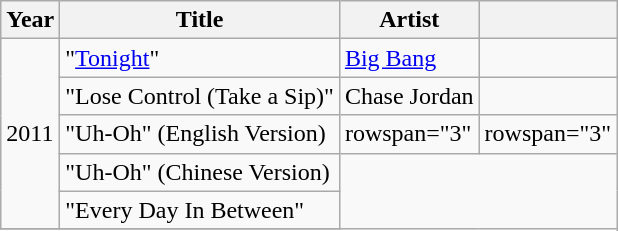<table class="wikitable sortable">
<tr>
<th>Year</th>
<th>Title</th>
<th>Artist</th>
<th class="unsortable"></th>
</tr>
<tr>
<td rowspan="5">2011</td>
<td>"<a href='#'>Tonight</a>"</td>
<td><a href='#'>Big Bang</a></td>
<td align="center"></td>
</tr>
<tr>
<td>"Lose Control (Take a Sip)"</td>
<td>Chase Jordan</td>
<td align="center"></td>
</tr>
<tr>
<td>"Uh-Oh" (English Version)</td>
<td>rowspan="3"</td>
<td>rowspan="3" </td>
</tr>
<tr>
<td>"Uh-Oh" (Chinese Version)</td>
</tr>
<tr>
<td>"Every Day In Between"</td>
</tr>
<tr>
</tr>
</table>
